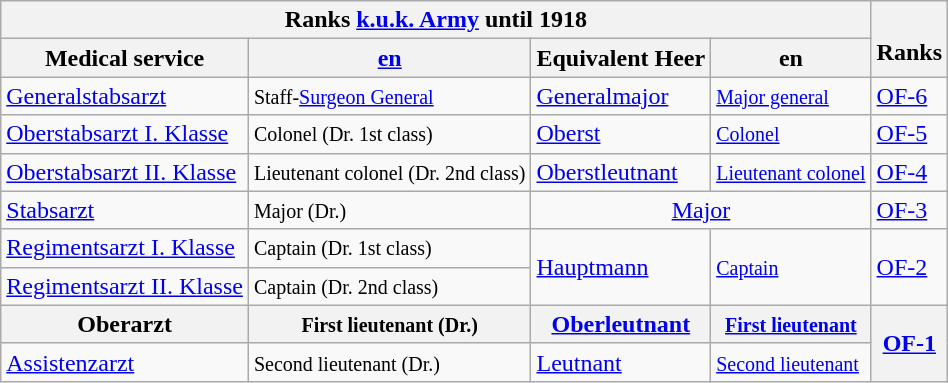<table class="wikitable">
<tr>
<th colspan="4">Ranks <a href='#'>k.u.k. Army</a> until 1918</th>
<th rowspan="2"><br>Ranks</th>
</tr>
<tr align="center">
<th>Medical service</th>
<th><a href='#'>en</a></th>
<th>Equivalent Heer</th>
<th>en</th>
</tr>
<tr>
<td><a href='#'>Generalstabsarzt</a></td>
<td><small>Staff-<a href='#'>Surgeon General</a></small></td>
<td><a href='#'>Generalmajor</a></td>
<td><small><a href='#'>Major general</a></small></td>
<td><a href='#'>OF-6</a></td>
</tr>
<tr>
<td><a href='#'>Oberstabsarzt I. Klasse</a></td>
<td><small>Colonel (Dr. 1st class)</small></td>
<td><a href='#'>Oberst</a></td>
<td><small><a href='#'>Colonel</a></small></td>
<td><a href='#'>OF-5</a></td>
</tr>
<tr>
<td><a href='#'>Oberstabsarzt II. Klasse</a></td>
<td><small>Lieutenant colonel (Dr. 2nd class)</small></td>
<td><a href='#'>Oberstleutnant</a></td>
<td><small><a href='#'>Lieutenant colonel</a></small></td>
<td><a href='#'>OF-4</a></td>
</tr>
<tr>
<td><a href='#'>Stabsarzt</a></td>
<td><small>Major (Dr.)</small></td>
<td colspan="2" style="text-align:center;"><a href='#'>Major</a></td>
<td><a href='#'>OF-3</a></td>
</tr>
<tr>
<td><a href='#'>Regimentsarzt I. Klasse</a></td>
<td><small>Captain (Dr. 1st class)</small></td>
<td rowspan="2"><a href='#'>Hauptmann</a></td>
<td rowspan="2"><small><a href='#'>Captain</a></small></td>
<td rowspan="2"><a href='#'>OF-2</a></td>
</tr>
<tr>
<td><a href='#'>Regimentsarzt II. Klasse</a></td>
<td><small>Captain (Dr. 2nd class)</small></td>
</tr>
<tr>
<th><span><strong>Oberarzt</strong></span></th>
<th><small>First lieutenant (Dr.) </small></th>
<th><a href='#'>Oberleutnant</a></th>
<th><small><a href='#'>First lieutenant</a></small></th>
<th rowspan="2"><a href='#'>OF-1</a></th>
</tr>
<tr>
<td><a href='#'>Assistenzarzt</a></td>
<td><small>Second lieutenant (Dr.)</small></td>
<td><a href='#'>Leutnant</a></td>
<td><small><a href='#'>Second lieutenant</a></small></td>
</tr>
</table>
